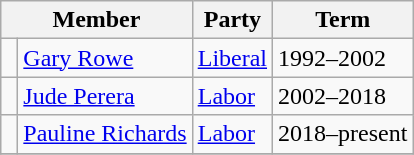<table class="wikitable">
<tr>
<th colspan="2">Member</th>
<th>Party</th>
<th>Term</th>
</tr>
<tr>
<td> </td>
<td><a href='#'>Gary Rowe</a></td>
<td><a href='#'>Liberal</a></td>
<td>1992–2002</td>
</tr>
<tr>
<td> </td>
<td><a href='#'>Jude Perera</a></td>
<td><a href='#'>Labor</a></td>
<td>2002–2018</td>
</tr>
<tr>
<td> </td>
<td><a href='#'>Pauline Richards</a></td>
<td><a href='#'>Labor</a></td>
<td>2018–present</td>
</tr>
<tr>
</tr>
</table>
